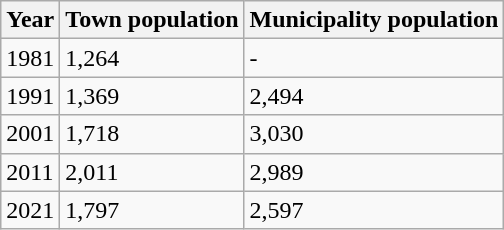<table class=wikitable>
<tr>
<th>Year</th>
<th>Town population</th>
<th>Municipality population</th>
</tr>
<tr>
<td>1981</td>
<td>1,264</td>
<td>-</td>
</tr>
<tr>
<td>1991</td>
<td>1,369</td>
<td>2,494</td>
</tr>
<tr>
<td>2001</td>
<td>1,718</td>
<td>3,030</td>
</tr>
<tr>
<td>2011</td>
<td>2,011</td>
<td>2,989</td>
</tr>
<tr>
<td>2021</td>
<td>1,797</td>
<td>2,597</td>
</tr>
</table>
